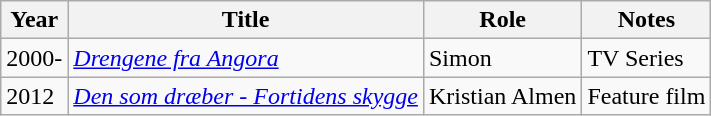<table class="wikitable sortable">
<tr>
<th>Year</th>
<th>Title</th>
<th>Role</th>
<th class="unsortable">Notes</th>
</tr>
<tr>
<td>2000-</td>
<td><em><a href='#'>Drengene fra Angora</a></em></td>
<td>Simon</td>
<td>TV Series</td>
</tr>
<tr>
<td>2012</td>
<td><em><a href='#'>Den som dræber - Fortidens skygge</a></em></td>
<td>Kristian Almen</td>
<td>Feature film</td>
</tr>
</table>
